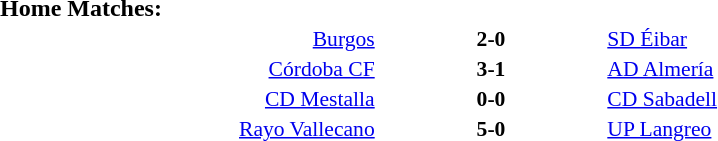<table width=100% cellspacing=1>
<tr>
<th width=20%></th>
<th width=12%></th>
<th width=20%></th>
<th></th>
</tr>
<tr>
<td><strong>Home Matches:</strong></td>
</tr>
<tr style=font-size:90%>
<td align=right><a href='#'>Burgos</a></td>
<td align=center><strong>2-0</strong></td>
<td><a href='#'>SD Éibar</a></td>
</tr>
<tr style=font-size:90%>
<td align=right><a href='#'>Córdoba CF</a></td>
<td align=center><strong>3-1</strong></td>
<td><a href='#'>AD Almería</a></td>
</tr>
<tr style=font-size:90%>
<td align=right><a href='#'>CD Mestalla</a></td>
<td align=center><strong>0-0</strong></td>
<td><a href='#'>CD Sabadell</a></td>
</tr>
<tr style=font-size:90%>
<td align=right><a href='#'>Rayo Vallecano</a></td>
<td align=center><strong>5-0</strong></td>
<td><a href='#'>UP Langreo</a></td>
</tr>
</table>
